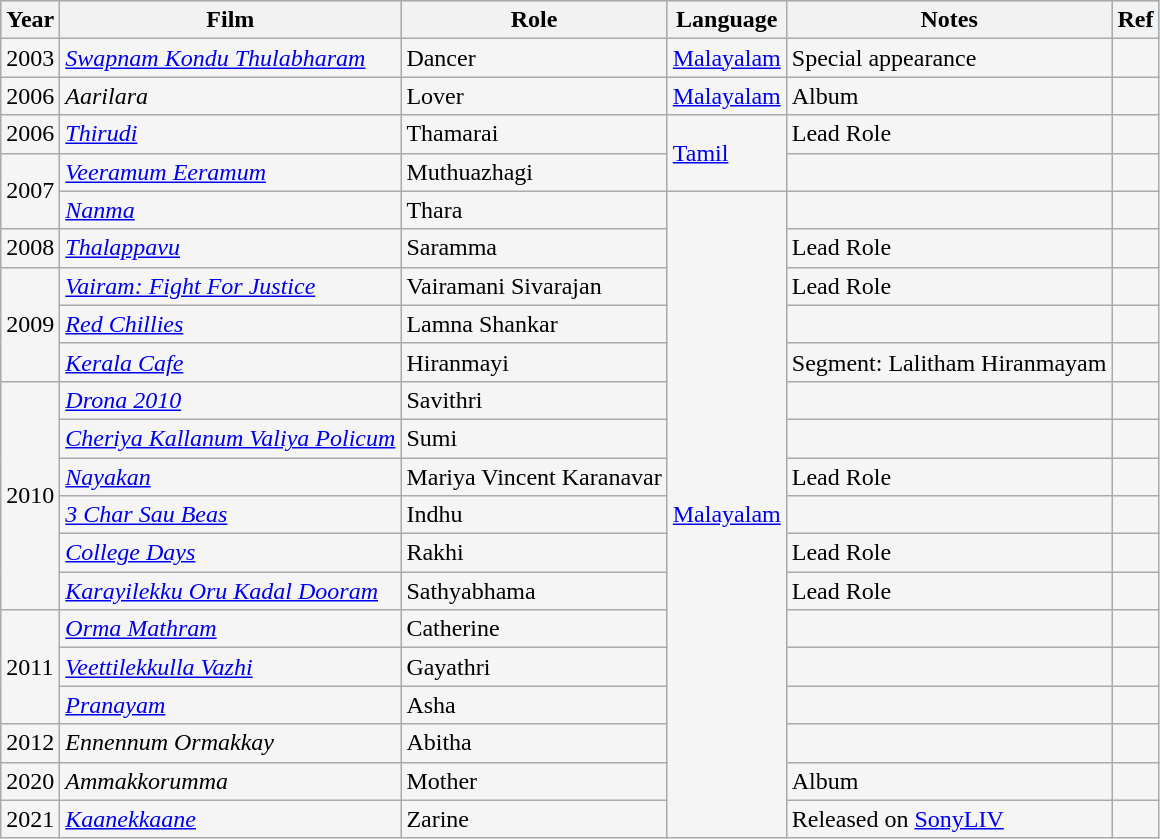<table class="wikitable sortable" style="background:#f5f5f5;">
<tr style="background:#B0C4DE;">
<th>Year</th>
<th>Film</th>
<th>Role</th>
<th>Language</th>
<th class=unsortable>Notes</th>
<th>Ref</th>
</tr>
<tr>
<td>2003</td>
<td><em><a href='#'>Swapnam Kondu Thulabharam</a></em></td>
<td>Dancer</td>
<td><a href='#'>Malayalam</a></td>
<td>Special appearance</td>
<td></td>
</tr>
<tr>
<td>2006</td>
<td><em>Aarilara</em></td>
<td>Lover</td>
<td><a href='#'>Malayalam</a></td>
<td>Album</td>
<td></td>
</tr>
<tr>
<td>2006</td>
<td><em><a href='#'>Thirudi</a></em></td>
<td>Thamarai</td>
<td rowspan="2"><a href='#'>Tamil</a></td>
<td>Lead Role</td>
<td></td>
</tr>
<tr>
<td rowspan="2">2007</td>
<td><em><a href='#'>Veeramum Eeramum</a></em></td>
<td>Muthuazhagi</td>
<td></td>
<td></td>
</tr>
<tr>
<td><em><a href='#'>Nanma</a></em></td>
<td>Thara</td>
<td rowspan="17"><a href='#'>Malayalam</a></td>
<td></td>
<td></td>
</tr>
<tr>
<td>2008</td>
<td><em><a href='#'>Thalappavu</a></em></td>
<td>Saramma</td>
<td>Lead Role</td>
<td></td>
</tr>
<tr>
<td rowspan="3">2009</td>
<td><em><a href='#'>Vairam: Fight For Justice</a></em></td>
<td>Vairamani Sivarajan</td>
<td>Lead Role</td>
<td></td>
</tr>
<tr>
<td><em><a href='#'>Red Chillies</a></em></td>
<td>Lamna Shankar</td>
<td></td>
<td></td>
</tr>
<tr>
<td><em><a href='#'>Kerala Cafe</a></em></td>
<td>Hiranmayi</td>
<td>Segment: Lalitham Hiranmayam</td>
<td></td>
</tr>
<tr>
<td rowspan="6">2010</td>
<td><em><a href='#'>Drona 2010</a></em></td>
<td>Savithri</td>
<td></td>
<td></td>
</tr>
<tr>
<td><em><a href='#'>Cheriya Kallanum Valiya Policum</a></em></td>
<td>Sumi</td>
<td></td>
<td></td>
</tr>
<tr>
<td><em><a href='#'>Nayakan</a></em></td>
<td>Mariya Vincent Karanavar</td>
<td>Lead Role</td>
<td></td>
</tr>
<tr>
<td><em><a href='#'>3 Char Sau Beas</a></em></td>
<td>Indhu</td>
<td></td>
<td></td>
</tr>
<tr>
<td><em><a href='#'>College Days</a></em></td>
<td>Rakhi</td>
<td>Lead Role</td>
<td></td>
</tr>
<tr>
<td><em><a href='#'>Karayilekku Oru Kadal Dooram</a></em></td>
<td>Sathyabhama</td>
<td>Lead Role</td>
<td></td>
</tr>
<tr>
<td rowspan="3">2011</td>
<td><em><a href='#'>Orma Mathram</a></em></td>
<td>Catherine</td>
<td></td>
<td></td>
</tr>
<tr>
<td><em><a href='#'>Veettilekkulla Vazhi</a></em></td>
<td>Gayathri</td>
<td></td>
<td></td>
</tr>
<tr>
<td><em><a href='#'>Pranayam</a></em></td>
<td>Asha</td>
<td></td>
<td></td>
</tr>
<tr>
<td>2012</td>
<td><em>Ennennum Ormakkay</em></td>
<td>Abitha</td>
<td></td>
</tr>
<tr>
<td>2020</td>
<td><em>Ammakkorumma</em></td>
<td>Mother</td>
<td>Album</td>
<td></td>
</tr>
<tr>
<td>2021</td>
<td><em><a href='#'>Kaanekkaane</a></em></td>
<td>Zarine</td>
<td>Released on <a href='#'>SonyLIV</a></td>
<td></td>
</tr>
</table>
